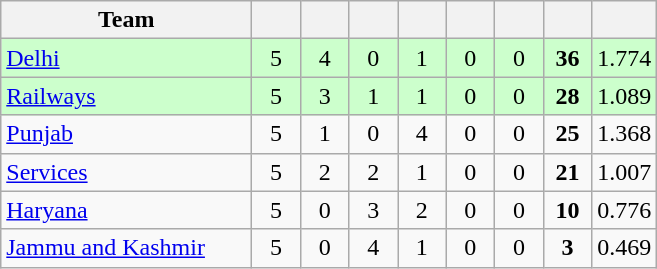<table class="wikitable" style="text-align:center">
<tr>
<th style="width:160px">Team</th>
<th style="width:25px"></th>
<th style="width:25px"></th>
<th style="width:25px"></th>
<th style="width:25px"></th>
<th style="width:25px"></th>
<th style="width:25px"></th>
<th style="width:25px"></th>
<th style="width:25px;"></th>
</tr>
<tr style="background:#cfc;">
<td style="text-align:left"><a href='#'>Delhi</a></td>
<td>5</td>
<td>4</td>
<td>0</td>
<td>1</td>
<td>0</td>
<td>0</td>
<td><strong>36</strong></td>
<td>1.774</td>
</tr>
<tr style="background:#cfc;">
<td style="text-align:left"><a href='#'>Railways</a></td>
<td>5</td>
<td>3</td>
<td>1</td>
<td>1</td>
<td>0</td>
<td>0</td>
<td><strong>28</strong></td>
<td>1.089</td>
</tr>
<tr>
<td style="text-align:left"><a href='#'>Punjab</a></td>
<td>5</td>
<td>1</td>
<td>0</td>
<td>4</td>
<td>0</td>
<td>0</td>
<td><strong>25</strong></td>
<td>1.368</td>
</tr>
<tr>
<td style="text-align:left"><a href='#'>Services</a></td>
<td>5</td>
<td>2</td>
<td>2</td>
<td>1</td>
<td>0</td>
<td>0</td>
<td><strong>21</strong></td>
<td>1.007</td>
</tr>
<tr>
<td style="text-align:left"><a href='#'>Haryana</a></td>
<td>5</td>
<td>0</td>
<td>3</td>
<td>2</td>
<td>0</td>
<td>0</td>
<td><strong>10</strong></td>
<td>0.776</td>
</tr>
<tr>
<td style="text-align:left"><a href='#'>Jammu and Kashmir</a></td>
<td>5</td>
<td>0</td>
<td>4</td>
<td>1</td>
<td>0</td>
<td>0</td>
<td><strong>3</strong></td>
<td>0.469</td>
</tr>
</table>
